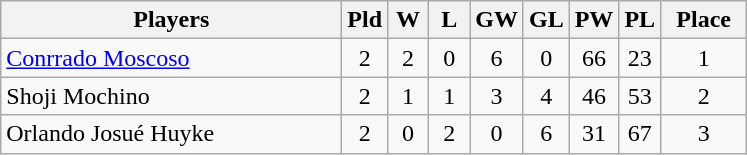<table class=wikitable style="text-align:center">
<tr>
<th width=220>Players</th>
<th width=20>Pld</th>
<th width=20>W</th>
<th width=20>L</th>
<th width=20>GW</th>
<th width=20>GL</th>
<th width=20>PW</th>
<th width=20>PL</th>
<th width=50>Place</th>
</tr>
<tr>
<td align=left> <a href='#'>Conrrado Moscoso</a></td>
<td>2</td>
<td>2</td>
<td>0</td>
<td>6</td>
<td>0</td>
<td>66</td>
<td>23</td>
<td>1</td>
</tr>
<tr>
<td align=left> Shoji Mochino</td>
<td>2</td>
<td>1</td>
<td>1</td>
<td>3</td>
<td>4</td>
<td>46</td>
<td>53</td>
<td>2</td>
</tr>
<tr>
<td align=left> Orlando Josué Huyke</td>
<td>2</td>
<td>0</td>
<td>2</td>
<td>0</td>
<td>6</td>
<td>31</td>
<td>67</td>
<td>3</td>
</tr>
</table>
